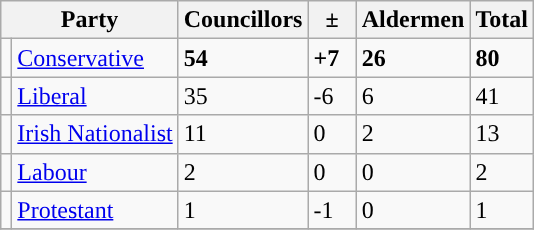<table class="wikitable">
<tr>
<th colspan="2">Party</th>
<th>Councillors</th>
<th>  ±  </th>
<th>Aldermen</th>
<th>Total</th>
</tr>
<tr>
<td style="background-color: "></td>
<td><a href='#'>Conservative</a></td>
<td><strong>54</strong></td>
<td><strong>+7</strong></td>
<td><strong>26</strong></td>
<td><strong>80</strong></td>
</tr>
<tr>
<td style="background-color: "></td>
<td><a href='#'>Liberal</a></td>
<td>35</td>
<td>-6</td>
<td>6</td>
<td>41</td>
</tr>
<tr>
<td style="background-color: "></td>
<td><a href='#'>Irish Nationalist</a></td>
<td>11</td>
<td>0</td>
<td>2</td>
<td>13</td>
</tr>
<tr>
<td style="background-color: "></td>
<td><a href='#'>Labour</a></td>
<td>2</td>
<td>0</td>
<td>0</td>
<td>2</td>
</tr>
<tr>
<td style="background-color: "></td>
<td><a href='#'>Protestant</a></td>
<td>1</td>
<td>-1</td>
<td>0</td>
<td>1</td>
</tr>
<tr>
</tr>
</table>
